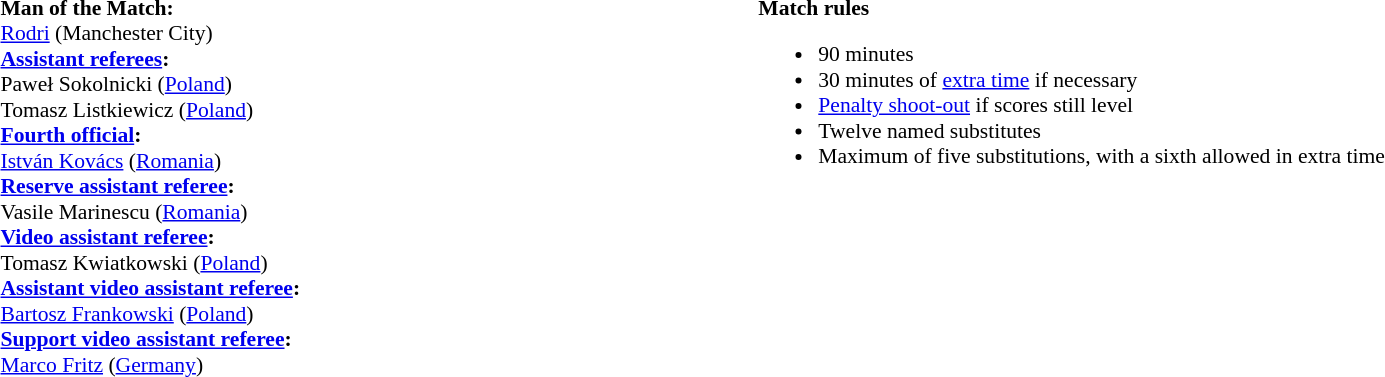<table width=100% style="font-size:90%">
<tr>
<td><br><strong>Man of the Match:</strong>
<br><a href='#'>Rodri</a> (Manchester City)<br><strong><a href='#'>Assistant referees</a>:</strong>
<br>Paweł Sokolnicki (<a href='#'>Poland</a>)
<br>Tomasz Listkiewicz (<a href='#'>Poland</a>)
<br><strong><a href='#'>Fourth official</a>:</strong>
<br><a href='#'>István Kovács</a> (<a href='#'>Romania</a>)
<br><strong><a href='#'>Reserve assistant referee</a>:</strong>
<br>Vasile Marinescu (<a href='#'>Romania</a>)
<br><strong><a href='#'>Video assistant referee</a>:</strong>
<br>Tomasz Kwiatkowski (<a href='#'>Poland</a>)
<br><strong><a href='#'>Assistant video assistant referee</a>:</strong>
<br><a href='#'>Bartosz Frankowski</a> (<a href='#'>Poland</a>)
<br><strong><a href='#'>Support video assistant referee</a>:</strong>
<br><a href='#'>Marco Fritz</a> (<a href='#'>Germany</a>)</td>
<td style="width:60%; vertical-align:top;"><br><strong>Match rules</strong><ul><li>90 minutes</li><li>30 minutes of <a href='#'>extra time</a> if necessary</li><li><a href='#'>Penalty shoot-out</a> if scores still level</li><li>Twelve named substitutes</li><li>Maximum of five substitutions, with a sixth allowed in extra time</li></ul></td>
</tr>
</table>
